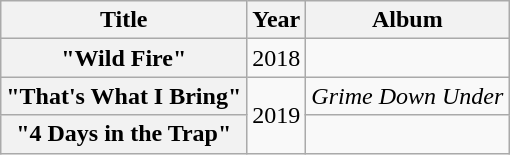<table class="wikitable plainrowheaders" style="text-align:center;">
<tr>
<th>Title</th>
<th>Year</th>
<th>Album</th>
</tr>
<tr>
<th scope="row">"Wild Fire"<br></th>
<td>2018</td>
<td></td>
</tr>
<tr>
<th scope="row">"That's What I Bring"<br></th>
<td rowspan="2">2019</td>
<td><em>Grime Down Under</em></td>
</tr>
<tr>
<th scope="row">"4 Days in the Trap"<br></th>
<td></td>
</tr>
</table>
